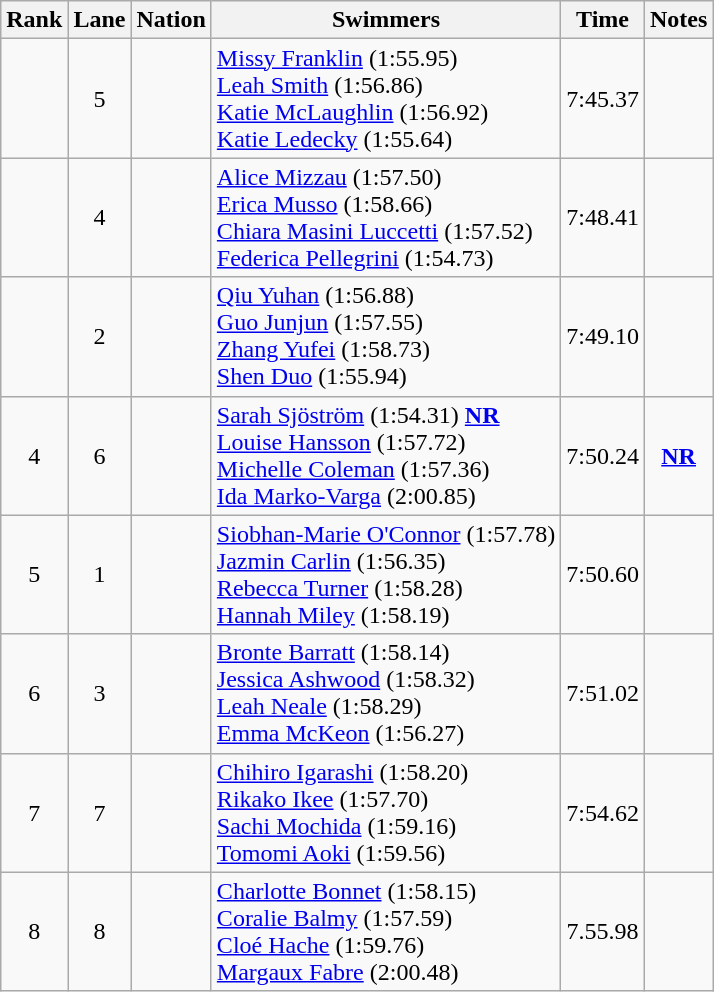<table class="wikitable sortable" style="text-align:center">
<tr>
<th>Rank</th>
<th>Lane</th>
<th>Nation</th>
<th>Swimmers</th>
<th>Time</th>
<th>Notes</th>
</tr>
<tr>
<td></td>
<td>5</td>
<td align=left></td>
<td align=left><a href='#'>Missy Franklin</a> (1:55.95)<br><a href='#'>Leah Smith</a> (1:56.86)<br><a href='#'>Katie McLaughlin</a> (1:56.92)<br><a href='#'>Katie Ledecky</a> (1:55.64)</td>
<td>7:45.37</td>
<td></td>
</tr>
<tr>
<td></td>
<td>4</td>
<td align=left></td>
<td align=left><a href='#'>Alice Mizzau</a> (1:57.50)<br><a href='#'>Erica Musso</a> (1:58.66)<br><a href='#'>Chiara Masini Luccetti</a> (1:57.52)<br><a href='#'>Federica Pellegrini</a> (1:54.73)</td>
<td>7:48.41</td>
<td></td>
</tr>
<tr>
<td></td>
<td>2</td>
<td align=left></td>
<td align=left><a href='#'>Qiu Yuhan</a> (1:56.88)<br><a href='#'>Guo Junjun</a> (1:57.55)<br><a href='#'>Zhang Yufei</a> (1:58.73)<br><a href='#'>Shen Duo</a> (1:55.94)</td>
<td>7:49.10</td>
<td></td>
</tr>
<tr>
<td>4</td>
<td>6</td>
<td align=left></td>
<td align=left><a href='#'>Sarah Sjöström</a> (1:54.31) <strong><a href='#'>NR</a></strong><br><a href='#'>Louise Hansson</a> (1:57.72)<br><a href='#'>Michelle Coleman</a> (1:57.36)<br><a href='#'>Ida Marko-Varga</a> (2:00.85)</td>
<td>7:50.24</td>
<td><strong><a href='#'>NR</a></strong></td>
</tr>
<tr>
<td>5</td>
<td>1</td>
<td align=left></td>
<td align=left><a href='#'>Siobhan-Marie O'Connor</a> (1:57.78)<br><a href='#'>Jazmin Carlin</a> (1:56.35)<br><a href='#'>Rebecca Turner</a> (1:58.28)<br><a href='#'>Hannah Miley</a> (1:58.19)</td>
<td>7:50.60</td>
<td></td>
</tr>
<tr>
<td>6</td>
<td>3</td>
<td align=left></td>
<td align=left><a href='#'>Bronte Barratt</a> (1:58.14)<br><a href='#'>Jessica Ashwood</a> (1:58.32)<br><a href='#'>Leah Neale</a> (1:58.29)<br><a href='#'>Emma McKeon</a> (1:56.27)</td>
<td>7:51.02</td>
<td></td>
</tr>
<tr>
<td>7</td>
<td>7</td>
<td align=left></td>
<td align=left><a href='#'>Chihiro Igarashi</a> (1:58.20)<br><a href='#'>Rikako Ikee</a> (1:57.70)<br><a href='#'>Sachi Mochida</a> (1:59.16)<br><a href='#'>Tomomi Aoki</a> (1:59.56)</td>
<td>7:54.62</td>
<td></td>
</tr>
<tr>
<td>8</td>
<td>8</td>
<td align=left></td>
<td align=left><a href='#'>Charlotte Bonnet</a> (1:58.15)<br><a href='#'>Coralie Balmy</a> (1:57.59)<br><a href='#'>Cloé Hache</a> (1:59.76)<br><a href='#'>Margaux Fabre</a> (2:00.48)</td>
<td>7.55.98</td>
<td></td>
</tr>
</table>
